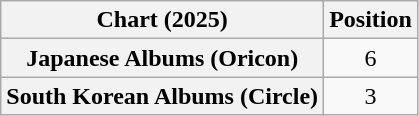<table class="wikitable sortable plainrowheaders" style="text-align:center">
<tr>
<th scope="col">Chart (2025)</th>
<th scope="col">Position</th>
</tr>
<tr>
<th scope="row">Japanese Albums (Oricon)</th>
<td>6</td>
</tr>
<tr>
<th scope="row">South Korean Albums (Circle)</th>
<td>3</td>
</tr>
</table>
